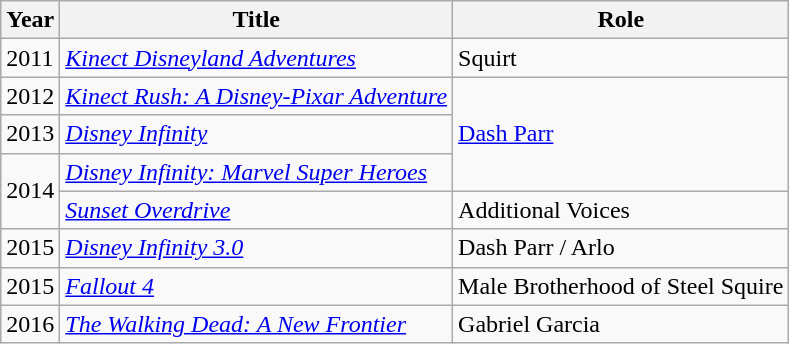<table class=wikitable>
<tr>
<th>Year</th>
<th>Title</th>
<th>Role</th>
</tr>
<tr>
<td>2011</td>
<td><em><a href='#'>Kinect Disneyland Adventures</a></em></td>
<td>Squirt</td>
</tr>
<tr>
<td>2012</td>
<td><em><a href='#'>Kinect Rush: A Disney-Pixar Adventure</a></em></td>
<td rowspan="3"><a href='#'>Dash Parr</a></td>
</tr>
<tr>
<td>2013</td>
<td><em><a href='#'>Disney Infinity</a></em></td>
</tr>
<tr>
<td rowspan="2">2014</td>
<td><em><a href='#'>Disney Infinity: Marvel Super Heroes</a></em></td>
</tr>
<tr>
<td><em><a href='#'>Sunset Overdrive</a></em></td>
<td>Additional Voices</td>
</tr>
<tr>
<td>2015</td>
<td><em><a href='#'>Disney Infinity 3.0</a></em></td>
<td>Dash Parr / Arlo</td>
</tr>
<tr>
<td>2015</td>
<td><em><a href='#'>Fallout 4</a></em></td>
<td>Male Brotherhood of Steel Squire</td>
</tr>
<tr>
<td>2016</td>
<td><em><a href='#'>The Walking Dead: A New Frontier</a></em></td>
<td>Gabriel Garcia</td>
</tr>
</table>
